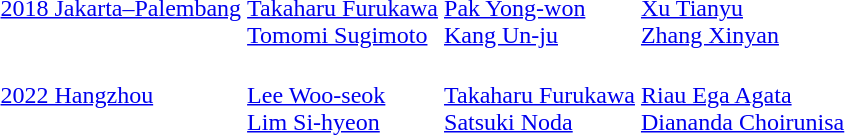<table>
<tr>
<td><a href='#'>2018 Jakarta–Palembang</a></td>
<td><br><a href='#'>Takaharu Furukawa</a><br><a href='#'>Tomomi Sugimoto</a></td>
<td><br><a href='#'>Pak Yong-won</a><br><a href='#'>Kang Un-ju</a></td>
<td><br><a href='#'>Xu Tianyu</a><br><a href='#'>Zhang Xinyan</a></td>
</tr>
<tr>
<td><a href='#'>2022 Hangzhou</a></td>
<td><br><a href='#'>Lee Woo-seok</a><br><a href='#'>Lim Si-hyeon</a></td>
<td><br><a href='#'>Takaharu Furukawa</a><br><a href='#'>Satsuki Noda</a></td>
<td><br><a href='#'>Riau Ega Agata</a><br><a href='#'>Diananda Choirunisa</a></td>
</tr>
</table>
